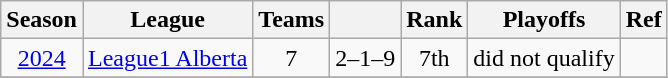<table class="wikitable" style="text-align: center;">
<tr>
<th>Season</th>
<th>League</th>
<th>Teams</th>
<th></th>
<th>Rank</th>
<th>Playoffs</th>
<th>Ref</th>
</tr>
<tr>
<td><a href='#'>2024</a></td>
<td rowspan="1"><a href='#'>League1 Alberta</a></td>
<td>7</td>
<td>2–1–9</td>
<td>7th</td>
<td>did not qualify</td>
<td></td>
</tr>
<tr>
</tr>
</table>
